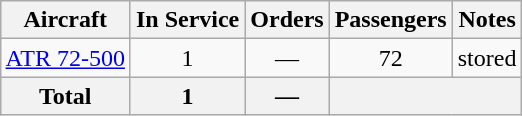<table class="wikitable" style="margin:1em auto; border-collapse:collapse;text-align:center">
<tr>
<th>Aircraft</th>
<th>In Service</th>
<th>Orders</th>
<th>Passengers</th>
<th>Notes</th>
</tr>
<tr>
<td><a href='#'>ATR 72-500</a></td>
<td>1</td>
<td>—</td>
<td>72</td>
<td>stored</td>
</tr>
<tr>
<th>Total</th>
<th>1</th>
<th>—</th>
<th colspan="2"></th>
</tr>
</table>
